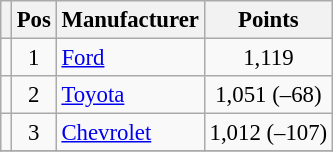<table class="wikitable" style="font-size: 95%">
<tr>
<th></th>
<th>Pos</th>
<th>Manufacturer</th>
<th>Points</th>
</tr>
<tr>
<td align="left"></td>
<td style="text-align:center;">1</td>
<td><a href='#'>Ford</a></td>
<td style="text-align:center;">1,119</td>
</tr>
<tr>
<td align="left"></td>
<td style="text-align:center;">2</td>
<td><a href='#'>Toyota</a></td>
<td style="text-align:center;">1,051 (–68)</td>
</tr>
<tr>
<td align="left"></td>
<td style="text-align:center;">3</td>
<td><a href='#'>Chevrolet</a></td>
<td style="text-align:center;">1,012 (–107)</td>
</tr>
<tr class="sortbottom">
</tr>
</table>
